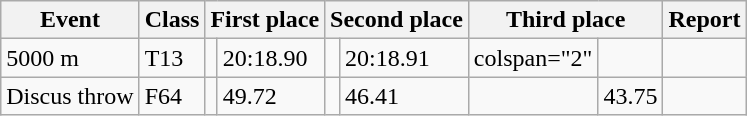<table class="wikitable">
<tr>
<th>Event</th>
<th>Class</th>
<th colspan="2">First place</th>
<th colspan="2">Second place</th>
<th colspan="2">Third place</th>
<th>Report</th>
</tr>
<tr>
<td>5000 m</td>
<td>T13</td>
<td></td>
<td>20:18.90</td>
<td></td>
<td>20:18.91</td>
<td>colspan="2" </td>
<td></td>
</tr>
<tr>
<td>Discus throw</td>
<td>F64</td>
<td></td>
<td>49.72</td>
<td></td>
<td>46.41 </td>
<td></td>
<td>43.75</td>
<td></td>
</tr>
</table>
